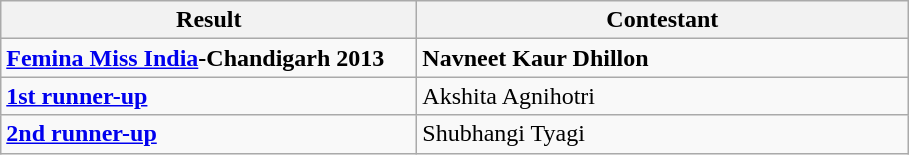<table class="wikitable">
<tr>
<th width=270>Result</th>
<th width=320>Contestant</th>
</tr>
<tr>
<td><strong><a href='#'>Femina Miss India</a>-Chandigarh 2013</strong></td>
<td><strong>Navneet Kaur Dhillon</strong></td>
</tr>
<tr>
<td><strong><a href='#'>1st runner-up</a></strong></td>
<td>Akshita Agnihotri</td>
</tr>
<tr>
<td><strong><a href='#'>2nd runner-up</a></strong></td>
<td>Shubhangi Tyagi</td>
</tr>
</table>
